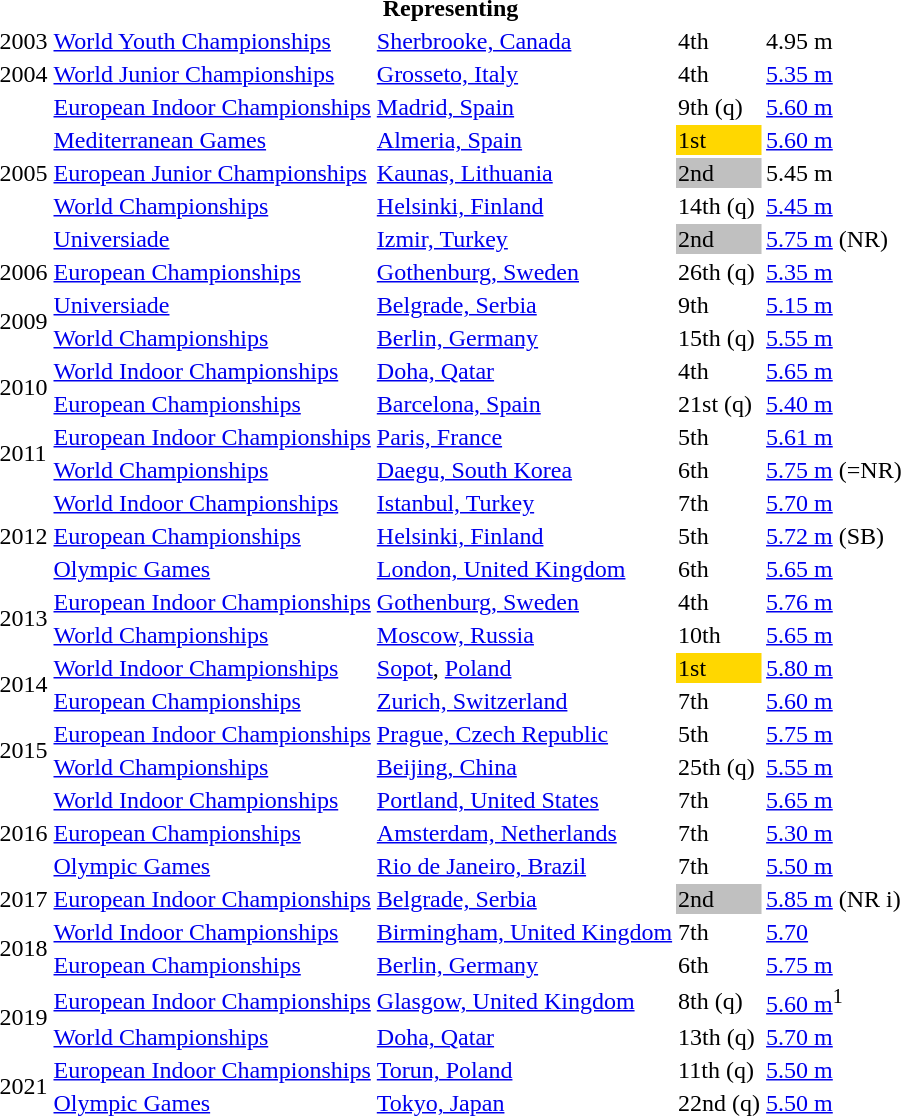<table>
<tr>
<th colspan="6">Representing </th>
</tr>
<tr>
<td>2003</td>
<td><a href='#'>World Youth Championships</a></td>
<td><a href='#'>Sherbrooke, Canada</a></td>
<td>4th</td>
<td>4.95 m</td>
</tr>
<tr>
<td>2004</td>
<td><a href='#'>World Junior Championships</a></td>
<td><a href='#'>Grosseto, Italy</a></td>
<td>4th</td>
<td><a href='#'>5.35 m</a></td>
</tr>
<tr>
<td rowspan=5>2005</td>
<td><a href='#'>European Indoor Championships</a></td>
<td><a href='#'>Madrid, Spain</a></td>
<td>9th (q)</td>
<td><a href='#'>5.60 m</a></td>
</tr>
<tr>
<td><a href='#'>Mediterranean Games</a></td>
<td><a href='#'>Almeria, Spain</a></td>
<td bgcolor="gold">1st</td>
<td><a href='#'>5.60 m</a></td>
</tr>
<tr>
<td><a href='#'>European Junior Championships</a></td>
<td><a href='#'>Kaunas, Lithuania</a></td>
<td bgcolor=silver>2nd</td>
<td>5.45 m</td>
</tr>
<tr>
<td><a href='#'>World Championships</a></td>
<td><a href='#'>Helsinki, Finland</a></td>
<td>14th (q)</td>
<td><a href='#'>5.45 m</a></td>
</tr>
<tr>
<td><a href='#'>Universiade</a></td>
<td><a href='#'>Izmir, Turkey</a></td>
<td bgcolor="silver">2nd</td>
<td><a href='#'>5.75 m</a> (NR)</td>
</tr>
<tr>
<td>2006</td>
<td><a href='#'>European Championships</a></td>
<td><a href='#'>Gothenburg, Sweden</a></td>
<td>26th (q)</td>
<td><a href='#'>5.35 m</a></td>
</tr>
<tr>
<td rowspan=2>2009</td>
<td><a href='#'>Universiade</a></td>
<td><a href='#'>Belgrade, Serbia</a></td>
<td>9th</td>
<td><a href='#'>5.15 m</a></td>
</tr>
<tr>
<td><a href='#'>World Championships</a></td>
<td><a href='#'>Berlin, Germany</a></td>
<td>15th (q)</td>
<td><a href='#'>5.55 m</a></td>
</tr>
<tr>
<td rowspan=2>2010</td>
<td><a href='#'>World Indoor Championships</a></td>
<td><a href='#'>Doha, Qatar</a></td>
<td>4th</td>
<td><a href='#'>5.65 m</a></td>
</tr>
<tr>
<td><a href='#'>European Championships</a></td>
<td><a href='#'>Barcelona, Spain</a></td>
<td>21st (q)</td>
<td><a href='#'>5.40 m</a></td>
</tr>
<tr>
<td rowspan=2>2011</td>
<td><a href='#'>European Indoor Championships</a></td>
<td><a href='#'>Paris, France</a></td>
<td>5th</td>
<td><a href='#'>5.61 m</a></td>
</tr>
<tr>
<td><a href='#'>World Championships</a></td>
<td><a href='#'>Daegu, South Korea</a></td>
<td>6th</td>
<td><a href='#'>5.75 m</a> (=NR)</td>
</tr>
<tr>
<td rowspan=3>2012</td>
<td><a href='#'>World Indoor Championships</a></td>
<td><a href='#'>Istanbul, Turkey</a></td>
<td>7th</td>
<td><a href='#'>5.70 m</a></td>
</tr>
<tr>
<td><a href='#'>European Championships</a></td>
<td><a href='#'>Helsinki, Finland</a></td>
<td>5th</td>
<td><a href='#'>5.72 m</a> (SB)</td>
</tr>
<tr>
<td><a href='#'>Olympic Games</a></td>
<td><a href='#'>London, United Kingdom</a></td>
<td>6th</td>
<td><a href='#'>5.65 m</a></td>
</tr>
<tr>
<td rowspan=2>2013</td>
<td><a href='#'>European Indoor Championships</a></td>
<td><a href='#'>Gothenburg, Sweden</a></td>
<td>4th</td>
<td><a href='#'>5.76 m</a></td>
</tr>
<tr>
<td><a href='#'>World Championships</a></td>
<td><a href='#'>Moscow, Russia</a></td>
<td>10th</td>
<td><a href='#'>5.65 m</a></td>
</tr>
<tr>
<td rowspan=2>2014</td>
<td><a href='#'>World Indoor Championships</a></td>
<td><a href='#'>Sopot</a>, <a href='#'>Poland</a></td>
<td bgcolor="gold">1st</td>
<td><a href='#'>5.80 m</a></td>
</tr>
<tr>
<td><a href='#'>European Championships</a></td>
<td><a href='#'>Zurich, Switzerland</a></td>
<td>7th</td>
<td><a href='#'>5.60 m</a></td>
</tr>
<tr>
<td rowspan=2>2015</td>
<td><a href='#'>European Indoor Championships</a></td>
<td><a href='#'>Prague, Czech Republic</a></td>
<td>5th</td>
<td><a href='#'>5.75 m</a></td>
</tr>
<tr>
<td><a href='#'>World Championships</a></td>
<td><a href='#'>Beijing, China</a></td>
<td>25th (q)</td>
<td><a href='#'>5.55 m</a></td>
</tr>
<tr>
<td rowspan=3>2016</td>
<td><a href='#'>World Indoor Championships</a></td>
<td><a href='#'>Portland, United States</a></td>
<td>7th</td>
<td><a href='#'>5.65 m</a></td>
</tr>
<tr>
<td><a href='#'>European Championships</a></td>
<td><a href='#'>Amsterdam, Netherlands</a></td>
<td>7th</td>
<td><a href='#'>5.30 m</a></td>
</tr>
<tr>
<td><a href='#'>Olympic Games</a></td>
<td><a href='#'>Rio de Janeiro, Brazil</a></td>
<td>7th</td>
<td><a href='#'>5.50 m</a></td>
</tr>
<tr>
<td>2017</td>
<td><a href='#'>European Indoor Championships</a></td>
<td><a href='#'>Belgrade, Serbia</a></td>
<td bgcolor="silver">2nd</td>
<td><a href='#'>5.85 m</a> (NR i)</td>
</tr>
<tr>
<td rowspan=2>2018</td>
<td><a href='#'>World Indoor Championships</a></td>
<td><a href='#'>Birmingham, United Kingdom</a></td>
<td>7th</td>
<td><a href='#'>5.70</a></td>
</tr>
<tr>
<td><a href='#'>European Championships</a></td>
<td><a href='#'>Berlin, Germany</a></td>
<td>6th</td>
<td><a href='#'>5.75 m</a></td>
</tr>
<tr>
<td rowspan=2>2019</td>
<td><a href='#'>European Indoor Championships</a></td>
<td><a href='#'>Glasgow, United Kingdom</a></td>
<td>8th (q)</td>
<td><a href='#'>5.60 m</a><sup>1</sup></td>
</tr>
<tr>
<td><a href='#'>World Championships</a></td>
<td><a href='#'>Doha, Qatar</a></td>
<td>13th (q)</td>
<td><a href='#'>5.70 m</a></td>
</tr>
<tr>
<td rowspan=2>2021</td>
<td><a href='#'>European Indoor Championships</a></td>
<td><a href='#'>Torun, Poland</a></td>
<td>11th (q)</td>
<td><a href='#'>5.50 m</a></td>
</tr>
<tr>
<td><a href='#'>Olympic Games</a></td>
<td><a href='#'>Tokyo, Japan</a></td>
<td>22nd (q)</td>
<td><a href='#'>5.50 m</a></td>
</tr>
<tr>
</tr>
</table>
